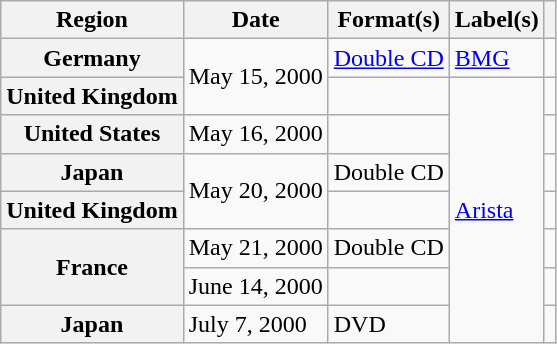<table class="wikitable plainrowheaders">
<tr>
<th scope="col">Region</th>
<th scope="col">Date</th>
<th scope="col">Format(s)</th>
<th scope="col">Label(s)</th>
<th scope="col"></th>
</tr>
<tr>
<th scope="row">Germany</th>
<td rowspan="2">May 15, 2000</td>
<td><a href='#'>Double CD</a></td>
<td><a href='#'>BMG</a></td>
<td></td>
</tr>
<tr>
<th scope="row">United Kingdom</th>
<td></td>
<td rowspan="7"><a href='#'>Arista</a></td>
<td></td>
</tr>
<tr>
<th scope="row">United States</th>
<td>May 16, 2000</td>
<td></td>
<td></td>
</tr>
<tr>
<th scope="row">Japan</th>
<td rowspan="2">May 20, 2000</td>
<td>Double CD</td>
<td></td>
</tr>
<tr>
<th scope="row">United Kingdom</th>
<td></td>
<td></td>
</tr>
<tr>
<th scope="row" rowspan="2">France</th>
<td>May 21, 2000</td>
<td>Double CD</td>
<td></td>
</tr>
<tr>
<td>June 14, 2000</td>
<td></td>
<td></td>
</tr>
<tr>
<th scope="row">Japan</th>
<td>July 7, 2000</td>
<td>DVD</td>
<td></td>
</tr>
</table>
